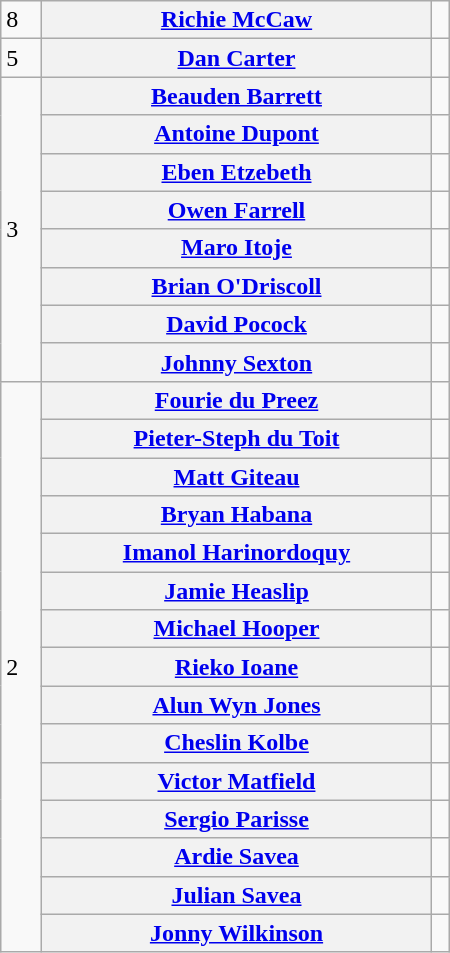<table class="wikitable plainrowheaders" width="300px">
<tr>
<td width="20">8</td>
<th scope=row><a href='#'>Richie McCaw</a></th>
<td></td>
</tr>
<tr>
<td>5</td>
<th scope=row><a href='#'>Dan Carter</a></th>
<td></td>
</tr>
<tr>
<td rowspan=8>3</td>
<th scope=row><a href='#'>Beauden Barrett</a></th>
<td></td>
</tr>
<tr>
<th scope=row><a href='#'>Antoine Dupont</a></th>
<td></td>
</tr>
<tr>
<th scope=row><a href='#'>Eben Etzebeth</a></th>
<td></td>
</tr>
<tr>
<th scope=row><a href='#'>Owen Farrell</a></th>
<td></td>
</tr>
<tr>
<th scope=row><a href='#'>Maro Itoje</a></th>
<td></td>
</tr>
<tr>
<th scope=row><a href='#'>Brian O'Driscoll</a></th>
<td></td>
</tr>
<tr>
<th scope=row><a href='#'>David Pocock</a></th>
<td></td>
</tr>
<tr>
<th scope=row><a href='#'>Johnny Sexton</a></th>
<td></td>
</tr>
<tr>
<td rowspan=15>2</td>
<th scope=row><a href='#'>Fourie du Preez</a></th>
<td></td>
</tr>
<tr>
<th scope=row><a href='#'>Pieter-Steph du Toit</a></th>
<td></td>
</tr>
<tr>
<th scope=row><a href='#'>Matt Giteau</a></th>
<td></td>
</tr>
<tr>
<th scope=row><a href='#'>Bryan Habana</a></th>
<td></td>
</tr>
<tr>
<th scope=row><a href='#'>Imanol Harinordoquy</a></th>
<td></td>
</tr>
<tr>
<th scope=row><a href='#'>Jamie Heaslip</a></th>
<td></td>
</tr>
<tr>
<th scope=row><a href='#'>Michael Hooper</a></th>
<td></td>
</tr>
<tr>
<th scope=row><a href='#'>Rieko Ioane</a></th>
<td></td>
</tr>
<tr>
<th scope=row><a href='#'>Alun Wyn Jones</a></th>
<td></td>
</tr>
<tr>
<th scope=row><a href='#'>Cheslin Kolbe</a></th>
<td></td>
</tr>
<tr>
<th scope=row><a href='#'>Victor Matfield</a></th>
<td></td>
</tr>
<tr>
<th scope=row><a href='#'>Sergio Parisse</a></th>
<td></td>
</tr>
<tr>
<th scope=row><a href='#'>Ardie Savea</a></th>
<td></td>
</tr>
<tr>
<th scope=row><a href='#'>Julian Savea</a></th>
<td></td>
</tr>
<tr>
<th scope=row><a href='#'>Jonny Wilkinson</a></th>
<td></td>
</tr>
</table>
